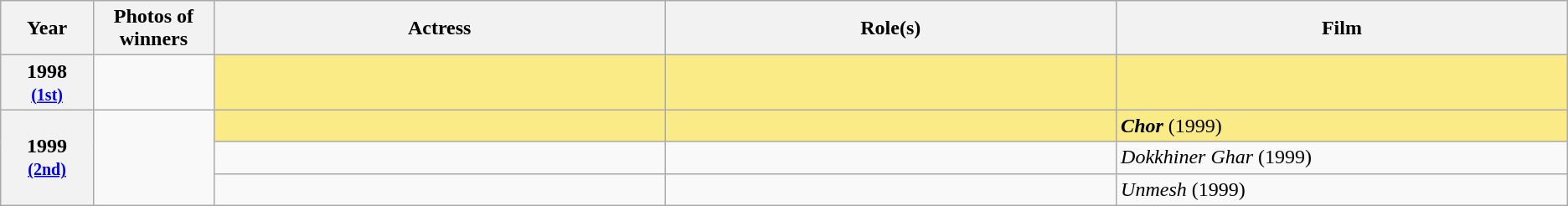<table class="wikitable sortable" style="text-align:left;">
<tr>
<th scope="col" style="width:3%; text-align:center;">Year</th>
<th scope="col" style="width:3%; text-align:center;">Photos of winners</th>
<th scope="col" style="width:15%;text-align:center;">Actress</th>
<th scope="col" style="width:15%;text-align:center;">Role(s)</th>
<th scope="col" style="width:15%;text-align:center;">Film</th>
</tr>
<tr>
<th scope="row" rowspan=1 style="text-align:center">1998 <br><small><a href='#'>(1st)</a> </small></th>
<td rowspan=1 style="text-align:center"></td>
<td style="background:#FAEB86;"><strong></strong> </td>
<td style="background:#FAEB86;"></td>
<td style="background:#FAEB86;"></td>
</tr>
<tr>
<th scope="row" rowspan=3 style="text-align:center">1999 <br><small><a href='#'>(2nd)</a> </small></th>
<td rowspan=3 style="text-align:center"></td>
<td style="background:#FAEB86;"><strong></strong> </td>
<td style="background:#FAEB86;"><strong></strong></td>
<td style="background:#FAEB86;"><strong><em>Chor</em></strong> (1999)</td>
</tr>
<tr>
<td></td>
<td></td>
<td><em>Dokkhiner Ghar</em> (1999)</td>
</tr>
<tr>
<td></td>
<td></td>
<td><em>Unmesh</em> (1999)</td>
</tr>
</table>
